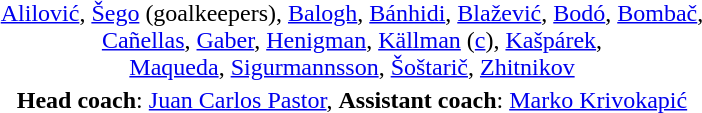<table style="text-align: center; margin-top: 1em; margin-left: auto; margin-right: auto">
<tr>
<td><a href='#'>Alilović</a>, <a href='#'>Šego</a> (goalkeepers), <a href='#'>Balogh</a>, <a href='#'>Bánhidi</a>, <a href='#'>Blažević</a>, <a href='#'>Bodó</a>, <a href='#'>Bombač</a>,<br><a href='#'>Cañellas</a>, <a href='#'>Gaber</a>, <a href='#'>Henigman</a>, <a href='#'>Källman</a> (<a href='#'>c</a>), <a href='#'>Kašpárek</a>,<br><a href='#'>Maqueda</a>, <a href='#'>Sigurmannsson</a>, <a href='#'>Šoštarič</a>, <a href='#'>Zhitnikov</a></td>
</tr>
<tr>
<td><strong>Head coach</strong>: <a href='#'>Juan Carlos Pastor</a>, <strong>Assistant coach</strong>: <a href='#'>Marko Krivokapić</a></td>
</tr>
</table>
